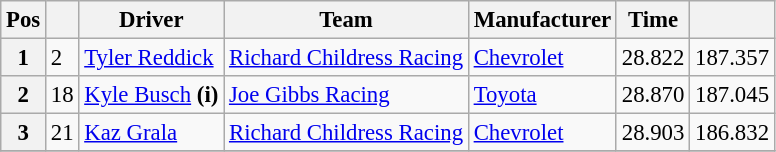<table class="wikitable" style="font-size:95%">
<tr>
<th>Pos</th>
<th></th>
<th>Driver</th>
<th>Team</th>
<th>Manufacturer</th>
<th>Time</th>
<th></th>
</tr>
<tr>
<th>1</th>
<td>2</td>
<td><a href='#'>Tyler Reddick</a></td>
<td><a href='#'>Richard Childress Racing</a></td>
<td><a href='#'>Chevrolet</a></td>
<td>28.822</td>
<td>187.357</td>
</tr>
<tr>
<th>2</th>
<td>18</td>
<td><a href='#'>Kyle Busch</a> <strong>(i)</strong></td>
<td><a href='#'>Joe Gibbs Racing</a></td>
<td><a href='#'>Toyota</a></td>
<td>28.870</td>
<td>187.045</td>
</tr>
<tr>
<th>3</th>
<td>21</td>
<td><a href='#'>Kaz Grala</a></td>
<td><a href='#'>Richard Childress Racing</a></td>
<td><a href='#'>Chevrolet</a></td>
<td>28.903</td>
<td>186.832</td>
</tr>
<tr>
</tr>
</table>
